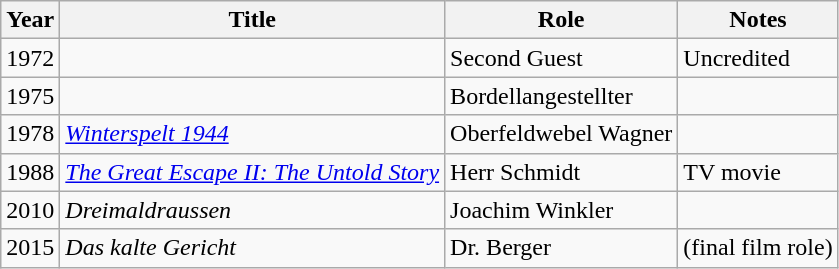<table class="wikitable">
<tr>
<th>Year</th>
<th>Title</th>
<th>Role</th>
<th>Notes</th>
</tr>
<tr>
<td>1972</td>
<td><em></em></td>
<td>Second Guest</td>
<td>Uncredited</td>
</tr>
<tr>
<td>1975</td>
<td><em></em></td>
<td>Bordellangestellter</td>
<td></td>
</tr>
<tr>
<td>1978</td>
<td><em><a href='#'>Winterspelt 1944</a></em></td>
<td>Oberfeldwebel Wagner</td>
<td></td>
</tr>
<tr>
<td>1988</td>
<td><em><a href='#'>The Great Escape II: The Untold Story</a></em></td>
<td>Herr Schmidt</td>
<td>TV movie</td>
</tr>
<tr>
<td>2010</td>
<td><em>Dreimaldraussen</em></td>
<td>Joachim Winkler</td>
<td></td>
</tr>
<tr>
<td>2015</td>
<td><em>Das kalte Gericht</em></td>
<td>Dr. Berger</td>
<td>(final film role)</td>
</tr>
</table>
